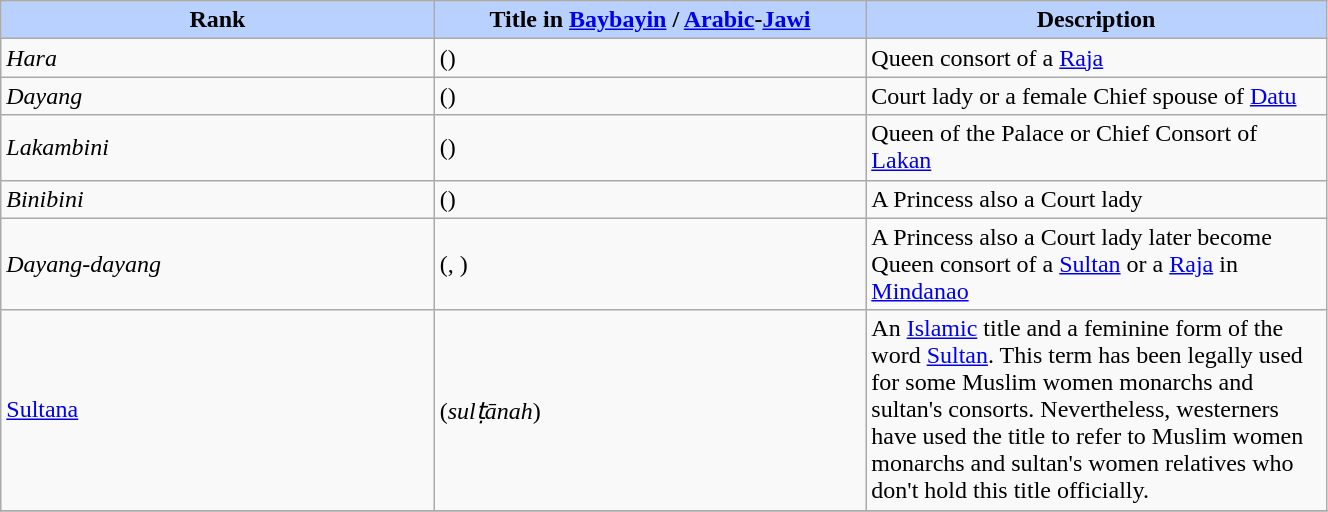<table style="width:70%;" class="wikitable">
<tr>
<th style="background:#b9d1ff; width:5%;">Rank</th>
<th style="background:#b9d1ff; width:5%;">Title in <a href='#'>Baybayin</a> / <a href='#'>Arabic</a>-<a href='#'>Jawi</a></th>
<th style="background:#b9d1ff; width:5%;">Description</th>
</tr>
<tr>
<td><em>Hara</em></td>
<td>()</td>
<td>Queen consort of a <a href='#'>Raja</a></td>
</tr>
<tr>
<td><em>Dayang</em></td>
<td>()</td>
<td>Court lady or a female Chief spouse of <a href='#'>Datu</a></td>
</tr>
<tr>
<td><em>Lakambini</em></td>
<td>()</td>
<td>Queen of the Palace or Chief Consort of <a href='#'>Lakan</a></td>
</tr>
<tr>
<td><em>Binibini</em></td>
<td>()</td>
<td>A Princess also a Court lady</td>
</tr>
<tr>
<td><em>Dayang-dayang</em></td>
<td>(, )</td>
<td>A Princess also a Court lady later become Queen consort of a <a href='#'>Sultan</a> or a <a href='#'>Raja</a> in <a href='#'>Mindanao</a></td>
</tr>
<tr>
<td><a href='#'>Sultana</a></td>
<td> (<em>sulṭānah</em>)</td>
<td>An <a href='#'>Islamic</a> title and a feminine form of the word <a href='#'>Sultan</a>. This term has been legally used for some Muslim women monarchs and sultan's consorts. Nevertheless, westerners have used the title to refer to Muslim women monarchs and sultan's women relatives who don't hold this title officially.</td>
</tr>
<tr>
</tr>
</table>
